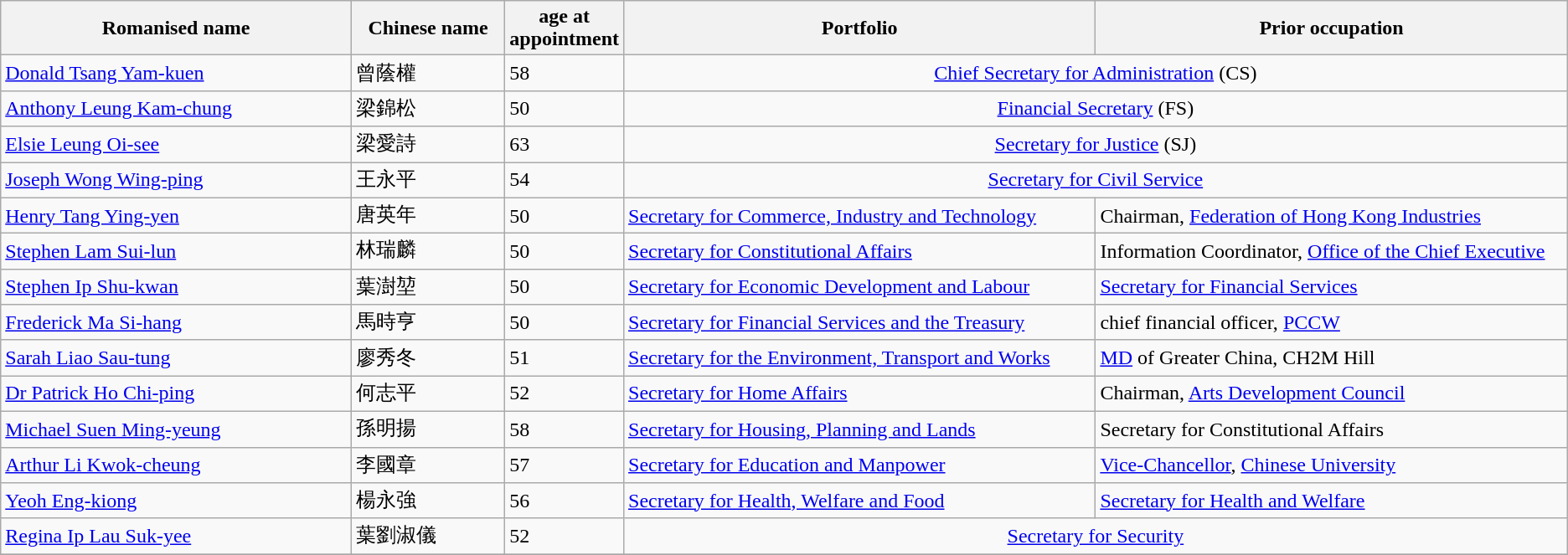<table class="wikitable">
<tr>
<th width=23%>Romanised name</th>
<th width=10%>Chinese name</th>
<th width=5%>age at appointment</th>
<th width=31%>Portfolio</th>
<th width=31%>Prior occupation</th>
</tr>
<tr>
<td><a href='#'>Donald Tsang Yam-kuen</a></td>
<td>曾蔭權</td>
<td>58</td>
<td colspan=2 align="center"><a href='#'>Chief Secretary for Administration</a> (CS)</td>
</tr>
<tr>
<td><a href='#'>Anthony Leung Kam-chung</a></td>
<td>梁錦松</td>
<td>50</td>
<td colspan=2 align="center"><a href='#'>Financial Secretary</a> (FS)</td>
</tr>
<tr>
<td><a href='#'>Elsie Leung Oi-see</a></td>
<td>梁愛詩</td>
<td>63</td>
<td colspan=2 align="center"><a href='#'>Secretary for Justice</a> (SJ)</td>
</tr>
<tr>
<td><a href='#'>Joseph Wong Wing-ping</a></td>
<td>王永平</td>
<td>54</td>
<td colspan=2 align="center"><a href='#'>Secretary for Civil Service</a></td>
</tr>
<tr>
<td><a href='#'>Henry Tang Ying-yen</a></td>
<td>唐英年</td>
<td>50</td>
<td><a href='#'>Secretary for Commerce, Industry and Technology</a></td>
<td>Chairman, <a href='#'>Federation of Hong Kong Industries</a></td>
</tr>
<tr>
<td><a href='#'>Stephen Lam Sui-lun</a></td>
<td>林瑞麟</td>
<td>50</td>
<td><a href='#'>Secretary for Constitutional Affairs</a></td>
<td>Information Coordinator, <a href='#'>Office of the Chief Executive</a></td>
</tr>
<tr>
<td><a href='#'>Stephen Ip Shu-kwan</a></td>
<td>葉澍堃</td>
<td>50</td>
<td><a href='#'>Secretary for Economic Development and Labour</a></td>
<td><a href='#'>Secretary for Financial Services</a></td>
</tr>
<tr>
<td><a href='#'>Frederick Ma Si-hang</a></td>
<td>馬時亨</td>
<td>50</td>
<td><a href='#'>Secretary for Financial Services and the Treasury</a></td>
<td>chief financial officer, <a href='#'>PCCW</a></td>
</tr>
<tr>
<td><a href='#'>Sarah Liao Sau-tung</a></td>
<td>廖秀冬</td>
<td>51</td>
<td><a href='#'>Secretary for the Environment, Transport and Works</a></td>
<td><a href='#'>MD</a> of Greater China, CH2M Hill</td>
</tr>
<tr>
<td><a href='#'>Dr Patrick Ho Chi-ping</a></td>
<td>何志平</td>
<td>52</td>
<td><a href='#'>Secretary for Home Affairs</a></td>
<td>Chairman, <a href='#'>Arts Development Council</a></td>
</tr>
<tr>
<td><a href='#'>Michael Suen Ming-yeung</a></td>
<td>孫明揚</td>
<td>58</td>
<td><a href='#'>Secretary for Housing, Planning and Lands</a></td>
<td>Secretary for Constitutional Affairs</td>
</tr>
<tr>
<td><a href='#'>Arthur Li Kwok-cheung</a></td>
<td>李國章</td>
<td>57</td>
<td><a href='#'>Secretary for Education and Manpower</a></td>
<td><a href='#'>Vice-Chancellor</a>, <a href='#'>Chinese University</a></td>
</tr>
<tr>
<td><a href='#'>Yeoh Eng-kiong</a></td>
<td>楊永強</td>
<td>56</td>
<td><a href='#'>Secretary for Health, Welfare and Food</a></td>
<td><a href='#'>Secretary for Health and Welfare</a></td>
</tr>
<tr>
<td><a href='#'>Regina Ip Lau Suk-yee</a></td>
<td>葉劉淑儀</td>
<td>52</td>
<td colspan=2 align="center"><a href='#'>Secretary for Security</a></td>
</tr>
<tr>
</tr>
</table>
